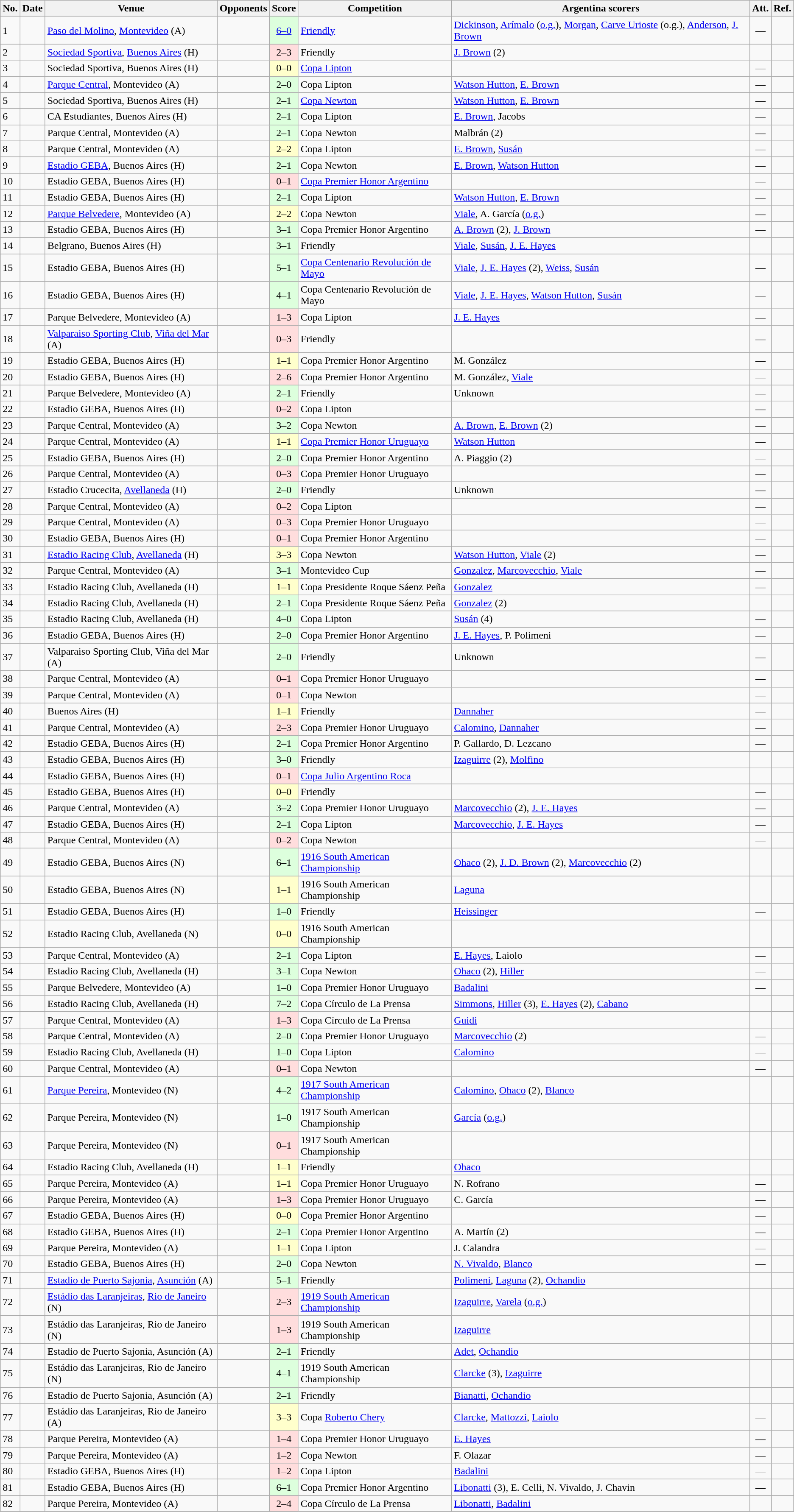<table class="wikitable sortable">
<tr>
<th>No.</th>
<th>Date</th>
<th>Venue</th>
<th>Opponents</th>
<th>Score</th>
<th>Competition</th>
<th class=unsortable>Argentina scorers</th>
<th>Att.</th>
<th class=unsortable>Ref.</th>
</tr>
<tr>
<td>1</td>
<td></td>
<td><a href='#'>Paso del Molino</a>, <a href='#'>Montevideo</a> (A)</td>
<td></td>
<td align=center bgcolor=#ddffdd><a href='#'>6–0</a></td>
<td><a href='#'>Friendly</a></td>
<td><a href='#'>Dickinson</a>, <a href='#'>Arímalo</a> (<a href='#'>o.g.</a>), <a href='#'>Morgan</a>, <a href='#'>Carve Urioste</a> (o.g.), <a href='#'>Anderson</a>, <a href='#'>J. Brown</a></td>
<td align=center>—</td>
<td></td>
</tr>
<tr>
<td>2</td>
<td></td>
<td><a href='#'>Sociedad Sportiva</a>, <a href='#'>Buenos Aires</a> (H)</td>
<td></td>
<td align=center bgcolor=#ffdddd>2–3</td>
<td>Friendly</td>
<td><a href='#'>J. Brown</a> (2)</td>
<td align=center></td>
<td></td>
</tr>
<tr>
<td>3</td>
<td></td>
<td>Sociedad Sportiva, Buenos Aires (H)</td>
<td></td>
<td align=center bgcolor=#ffffcc>0–0 </td>
<td><a href='#'>Copa Lipton</a></td>
<td></td>
<td align=center>—</td>
<td></td>
</tr>
<tr>
<td>4</td>
<td></td>
<td><a href='#'>Parque Central</a>, Montevideo (A)</td>
<td></td>
<td align=center bgcolor=#ddffdd>2–0</td>
<td>Copa Lipton</td>
<td><a href='#'>Watson Hutton</a>, <a href='#'>E. Brown</a></td>
<td align=center>—</td>
<td></td>
</tr>
<tr>
<td>5</td>
<td></td>
<td>Sociedad Sportiva, Buenos Aires (H)</td>
<td></td>
<td align=center bgcolor=#ddffdd>2–1</td>
<td><a href='#'>Copa Newton</a></td>
<td><a href='#'>Watson Hutton</a>, <a href='#'>E. Brown</a></td>
<td align=center>—</td>
<td></td>
</tr>
<tr>
<td>6</td>
<td></td>
<td>CA Estudiantes, Buenos Aires (H)</td>
<td></td>
<td align=center bgcolor=#ddffdd>2–1</td>
<td>Copa Lipton</td>
<td><a href='#'>E. Brown</a>, Jacobs</td>
<td align=center>—</td>
<td></td>
</tr>
<tr>
<td>7</td>
<td></td>
<td>Parque Central, Montevideo (A)</td>
<td></td>
<td align=center bgcolor=#ddffdd>2–1</td>
<td>Copa Newton</td>
<td>Malbrán (2)</td>
<td align=center>—</td>
<td></td>
</tr>
<tr>
<td>8</td>
<td></td>
<td>Parque Central, Montevideo (A)</td>
<td></td>
<td align=center bgcolor=#ffffcc>2–2</td>
<td>Copa Lipton</td>
<td><a href='#'>E. Brown</a>, <a href='#'>Susán</a></td>
<td align=center>—</td>
<td></td>
</tr>
<tr>
<td>9</td>
<td></td>
<td><a href='#'>Estadio GEBA</a>, Buenos Aires (H)</td>
<td></td>
<td align=center bgcolor=#ddffdd>2–1</td>
<td>Copa Newton</td>
<td><a href='#'>E. Brown</a>, <a href='#'>Watson Hutton</a></td>
<td align=center>—</td>
<td></td>
</tr>
<tr>
<td>10</td>
<td></td>
<td>Estadio GEBA, Buenos Aires (H)</td>
<td></td>
<td align=center bgcolor=#ffdddd>0–1</td>
<td><a href='#'>Copa Premier Honor Argentino</a></td>
<td></td>
<td align=center>—</td>
<td></td>
</tr>
<tr>
<td>11</td>
<td></td>
<td>Estadio GEBA, Buenos Aires (H)</td>
<td></td>
<td align=center bgcolor=#ddffdd>2–1</td>
<td>Copa Lipton</td>
<td><a href='#'>Watson Hutton</a>, <a href='#'>E. Brown</a></td>
<td align=center>—</td>
<td></td>
</tr>
<tr>
<td>12</td>
<td></td>
<td><a href='#'>Parque Belvedere</a>, Montevideo (A)</td>
<td></td>
<td align=center bgcolor=#ffffcc>2–2</td>
<td>Copa Newton</td>
<td><a href='#'>Viale</a>, A. García (<a href='#'>o.g.</a>)</td>
<td align=center>—</td>
<td></td>
</tr>
<tr>
<td>13</td>
<td></td>
<td>Estadio GEBA, Buenos Aires (H)</td>
<td></td>
<td align=center bgcolor=#ddffdd>3–1</td>
<td>Copa Premier Honor Argentino</td>
<td><a href='#'>A. Brown</a> (2), <a href='#'>J. Brown</a></td>
<td align=center>—</td>
<td></td>
</tr>
<tr>
<td>14</td>
<td></td>
<td>Belgrano, Buenos Aires (H)</td>
<td></td>
<td align=center bgcolor=#ddffdd>3–1</td>
<td>Friendly</td>
<td><a href='#'>Viale</a>, <a href='#'>Susán</a>, <a href='#'>J. E. Hayes</a></td>
<td align=center></td>
<td></td>
</tr>
<tr>
<td>15</td>
<td></td>
<td>Estadio GEBA, Buenos Aires (H)</td>
<td></td>
<td align=center bgcolor=#ddffdd>5–1</td>
<td><a href='#'>Copa Centenario Revolución de Mayo</a></td>
<td><a href='#'>Viale</a>, <a href='#'>J. E. Hayes</a> (2), <a href='#'>Weiss</a>, <a href='#'>Susán</a></td>
<td align=center>—</td>
<td></td>
</tr>
<tr>
<td>16</td>
<td></td>
<td>Estadio GEBA, Buenos Aires (H)</td>
<td></td>
<td align=center bgcolor=#ddffdd>4–1</td>
<td>Copa Centenario Revolución de Mayo</td>
<td><a href='#'>Viale</a>, <a href='#'>J. E. Hayes</a>, <a href='#'>Watson Hutton</a>, <a href='#'>Susán</a></td>
<td align=center>—</td>
<td></td>
</tr>
<tr>
<td>17</td>
<td></td>
<td>Parque Belvedere, Montevideo (A)</td>
<td></td>
<td align=center bgcolor=#ffdddd>1–3</td>
<td>Copa Lipton</td>
<td><a href='#'>J. E. Hayes</a></td>
<td align=center>—</td>
<td></td>
</tr>
<tr>
<td>18</td>
<td></td>
<td><a href='#'>Valparaiso Sporting Club</a>, <a href='#'>Viña del Mar</a> (A)</td>
<td></td>
<td align=center bgcolor=#ffdddd>0–3</td>
<td>Friendly</td>
<td></td>
<td align=center>—</td>
<td></td>
</tr>
<tr>
<td>19</td>
<td></td>
<td>Estadio GEBA, Buenos Aires (H)</td>
<td></td>
<td align=center bgcolor=#ffffcc>1–1 </td>
<td>Copa Premier Honor Argentino</td>
<td>M. González</td>
<td align=center>—</td>
<td></td>
</tr>
<tr>
<td>20</td>
<td></td>
<td>Estadio GEBA, Buenos Aires (H)</td>
<td></td>
<td align=center bgcolor=#ffdddd>2–6</td>
<td>Copa Premier Honor Argentino</td>
<td>M. González, <a href='#'>Viale</a></td>
<td align=center>—</td>
<td></td>
</tr>
<tr>
<td>21</td>
<td></td>
<td>Parque Belvedere, Montevideo (A)</td>
<td></td>
<td align=center bgcolor=#ddffdd>2–1</td>
<td>Friendly</td>
<td>Unknown</td>
<td align=center>—</td>
<td></td>
</tr>
<tr>
<td>22</td>
<td></td>
<td>Estadio GEBA, Buenos Aires (H)</td>
<td></td>
<td align=center bgcolor=#ffdddd>0–2</td>
<td>Copa Lipton</td>
<td></td>
<td align=center>—</td>
<td></td>
</tr>
<tr>
<td>23</td>
<td></td>
<td>Parque Central, Montevideo (A)</td>
<td></td>
<td align=center bgcolor=#ddffdd>3–2</td>
<td>Copa Newton</td>
<td><a href='#'>A. Brown</a>, <a href='#'>E. Brown</a> (2)</td>
<td align=center>—</td>
<td></td>
</tr>
<tr>
<td>24</td>
<td></td>
<td>Parque Central, Montevideo (A)</td>
<td></td>
<td align=center bgcolor=#ffffcc>1–1 </td>
<td><a href='#'>Copa Premier Honor Uruguayo</a></td>
<td><a href='#'>Watson Hutton</a></td>
<td align=center>—</td>
<td></td>
</tr>
<tr>
<td>25</td>
<td></td>
<td>Estadio GEBA, Buenos Aires (H)</td>
<td></td>
<td align=center bgcolor=#ddffdd>2–0</td>
<td>Copa Premier Honor Argentino</td>
<td>A. Piaggio (2)</td>
<td align=center>—</td>
<td></td>
</tr>
<tr>
<td>26</td>
<td></td>
<td>Parque Central, Montevideo (A)</td>
<td></td>
<td align=center bgcolor=#ffdddd>0–3</td>
<td>Copa Premier Honor Uruguayo</td>
<td></td>
<td align=center>—</td>
<td></td>
</tr>
<tr>
<td>27</td>
<td></td>
<td>Estadio Crucecita, <a href='#'>Avellaneda</a> (H)</td>
<td></td>
<td align=center bgcolor=#ddffdd>2–0</td>
<td>Friendly</td>
<td>Unknown</td>
<td align=center>—</td>
<td></td>
</tr>
<tr>
<td>28</td>
<td></td>
<td>Parque Central, Montevideo (A)</td>
<td></td>
<td align=center bgcolor=#ffdddd>0–2</td>
<td>Copa Lipton</td>
<td></td>
<td align=center>—</td>
<td></td>
</tr>
<tr>
<td>29</td>
<td></td>
<td>Parque Central, Montevideo (A)</td>
<td></td>
<td align=center bgcolor=#ffdddd>0–3</td>
<td>Copa Premier Honor Uruguayo</td>
<td></td>
<td align=center>—</td>
<td></td>
</tr>
<tr>
<td>30</td>
<td></td>
<td>Estadio GEBA, Buenos Aires (H)</td>
<td></td>
<td align=center bgcolor=#ffdddd>0–1</td>
<td>Copa Premier Honor Argentino</td>
<td></td>
<td align=center>—</td>
<td></td>
</tr>
<tr>
<td>31</td>
<td></td>
<td><a href='#'>Estadio Racing Club</a>, <a href='#'>Avellaneda</a> (H)</td>
<td></td>
<td align=center bgcolor=#ffffcc>3–3 </td>
<td>Copa Newton</td>
<td><a href='#'>Watson Hutton</a>, <a href='#'>Viale</a> (2)</td>
<td align=center>—</td>
<td></td>
</tr>
<tr>
<td>32</td>
<td></td>
<td>Parque Central, Montevideo (A)</td>
<td></td>
<td align=center bgcolor=#ddffdd>3–1</td>
<td>Montevideo Cup</td>
<td><a href='#'>Gonzalez</a>, <a href='#'>Marcovecchio</a>, <a href='#'>Viale</a></td>
<td align=center>—</td>
<td></td>
</tr>
<tr>
<td>33</td>
<td></td>
<td>Estadio Racing Club, Avellaneda (H)</td>
<td></td>
<td align=center bgcolor=#ffffcc>1–1 </td>
<td>Copa Presidente Roque Sáenz Peña</td>
<td><a href='#'>Gonzalez</a></td>
<td align=center>—</td>
<td></td>
</tr>
<tr>
<td>34</td>
<td></td>
<td>Estadio Racing Club, Avellaneda (H)</td>
<td></td>
<td align=center bgcolor=#ddffdd>2–1</td>
<td>Copa Presidente Roque Sáenz Peña</td>
<td><a href='#'>Gonzalez</a> (2)</td>
<td align=center></td>
<td></td>
</tr>
<tr>
<td>35</td>
<td></td>
<td>Estadio Racing Club, Avellaneda (H)</td>
<td></td>
<td align=center bgcolor=#ddffdd>4–0</td>
<td>Copa Lipton</td>
<td><a href='#'>Susán</a> (4)</td>
<td align=center>—</td>
<td></td>
</tr>
<tr>
<td>36</td>
<td></td>
<td>Estadio GEBA, Buenos Aires (H)</td>
<td></td>
<td align=center bgcolor=#ddffdd>2–0</td>
<td>Copa Premier Honor Argentino</td>
<td><a href='#'>J. E. Hayes</a>, P. Polimeni</td>
<td align=center>—</td>
<td></td>
</tr>
<tr>
<td>37</td>
<td></td>
<td>Valparaiso Sporting Club, Viña del Mar (A)</td>
<td></td>
<td align=center bgcolor=#ddffdd>2–0</td>
<td>Friendly</td>
<td>Unknown</td>
<td align=center>—</td>
<td></td>
</tr>
<tr>
<td>38</td>
<td></td>
<td>Parque Central, Montevideo (A)</td>
<td></td>
<td align=center bgcolor=#ffdddd>0–1</td>
<td>Copa Premier Honor Uruguayo</td>
<td></td>
<td align=center>—</td>
<td></td>
</tr>
<tr>
<td>39</td>
<td></td>
<td>Parque Central, Montevideo (A)</td>
<td></td>
<td align=center bgcolor=#ffdddd>0–1</td>
<td>Copa Newton</td>
<td></td>
<td align=center>—</td>
<td></td>
</tr>
<tr>
<td>40</td>
<td></td>
<td>Buenos Aires (H)</td>
<td></td>
<td align=center bgcolor=#ffffcc>1–1</td>
<td>Friendly</td>
<td><a href='#'>Dannaher</a></td>
<td align=center>—</td>
<td></td>
</tr>
<tr>
<td>41</td>
<td></td>
<td>Parque Central, Montevideo (A)</td>
<td></td>
<td align=center bgcolor=#ffdddd>2–3</td>
<td>Copa Premier Honor Uruguayo</td>
<td><a href='#'>Calomino</a>, <a href='#'>Dannaher</a></td>
<td align=center>—</td>
<td></td>
</tr>
<tr>
<td>42</td>
<td></td>
<td>Estadio GEBA, Buenos Aires (H)</td>
<td></td>
<td align=center bgcolor=#ddffdd>2–1</td>
<td>Copa Premier Honor Argentino</td>
<td>P. Gallardo, D. Lezcano</td>
<td align=center>—</td>
<td></td>
</tr>
<tr>
<td>43</td>
<td></td>
<td>Estadio GEBA, Buenos Aires (H)</td>
<td></td>
<td align=center bgcolor=#ddffdd>3–0</td>
<td>Friendly</td>
<td><a href='#'>Izaguirre</a> (2), <a href='#'>Molfino</a></td>
<td align=center></td>
<td></td>
</tr>
<tr>
<td>44</td>
<td></td>
<td>Estadio GEBA, Buenos Aires (H)</td>
<td></td>
<td align=center bgcolor=#ffdddd>0–1</td>
<td><a href='#'>Copa Julio Argentino Roca</a></td>
<td></td>
<td align=center></td>
<td></td>
</tr>
<tr>
<td>45</td>
<td></td>
<td>Estadio GEBA, Buenos Aires (H)</td>
<td></td>
<td align=center bgcolor=#ffffcc>0–0</td>
<td>Friendly</td>
<td></td>
<td align=center>—</td>
<td></td>
</tr>
<tr>
<td>46</td>
<td></td>
<td>Parque Central, Montevideo (A)</td>
<td></td>
<td align=center bgcolor=#ddffdd>3–2</td>
<td>Copa Premier Honor Uruguayo</td>
<td><a href='#'>Marcovecchio</a> (2), <a href='#'>J. E. Hayes</a></td>
<td align=center>—</td>
<td></td>
</tr>
<tr>
<td>47</td>
<td></td>
<td>Estadio GEBA, Buenos Aires (H)</td>
<td></td>
<td align=center bgcolor=#ddffdd>2–1</td>
<td>Copa Lipton</td>
<td><a href='#'>Marcovecchio</a>, <a href='#'>J. E. Hayes</a></td>
<td align=center>—</td>
<td></td>
</tr>
<tr>
<td>48</td>
<td></td>
<td>Parque Central, Montevideo (A)</td>
<td></td>
<td align=center bgcolor=#ffdddd>0–2</td>
<td>Copa Newton</td>
<td></td>
<td align=center>—</td>
<td></td>
</tr>
<tr>
<td>49</td>
<td></td>
<td>Estadio GEBA, Buenos Aires (N)</td>
<td></td>
<td align=center bgcolor=#ddffdd>6–1</td>
<td><a href='#'>1916 South American Championship</a></td>
<td><a href='#'>Ohaco</a> (2), <a href='#'>J. D. Brown</a> (2), <a href='#'>Marcovecchio</a> (2)</td>
<td align=center></td>
<td></td>
</tr>
<tr>
<td>50</td>
<td></td>
<td>Estadio GEBA, Buenos Aires (N)</td>
<td></td>
<td align=center bgcolor=#ffffcc>1–1</td>
<td>1916 South American Championship</td>
<td><a href='#'>Laguna</a></td>
<td align=center></td>
<td></td>
</tr>
<tr>
<td>51</td>
<td></td>
<td>Estadio GEBA, Buenos Aires (H)</td>
<td></td>
<td align=center bgcolor=#ddffdd>1–0</td>
<td>Friendly</td>
<td><a href='#'>Heissinger</a></td>
<td align=center>—</td>
<td></td>
</tr>
<tr>
<td>52</td>
<td></td>
<td>Estadio Racing Club, Avellaneda (N)</td>
<td></td>
<td align=center bgcolor=#ffffcc>0–0</td>
<td>1916 South American Championship</td>
<td></td>
<td align=center></td>
<td></td>
</tr>
<tr>
<td>53</td>
<td></td>
<td>Parque Central, Montevideo (A)</td>
<td></td>
<td align=center bgcolor=#ddffdd>2–1</td>
<td>Copa Lipton</td>
<td><a href='#'>E. Hayes</a>, Laiolo</td>
<td align=center>—</td>
<td></td>
</tr>
<tr>
<td>54</td>
<td></td>
<td>Estadio Racing Club, Avellaneda (H)</td>
<td></td>
<td align=center bgcolor=#ddffdd>3–1</td>
<td>Copa Newton</td>
<td><a href='#'>Ohaco</a> (2), <a href='#'>Hiller</a></td>
<td align=center>—</td>
<td></td>
</tr>
<tr>
<td>55</td>
<td></td>
<td>Parque Belvedere, Montevideo (A)</td>
<td></td>
<td align=center bgcolor=#ddffdd>1–0</td>
<td>Copa Premier Honor Uruguayo</td>
<td><a href='#'>Badalini</a></td>
<td align=center>—</td>
<td></td>
</tr>
<tr>
<td>56</td>
<td></td>
<td>Estadio Racing Club, Avellaneda (H)</td>
<td></td>
<td align=center bgcolor=#ddffdd>7–2</td>
<td>Copa Círculo de La Prensa</td>
<td><a href='#'>Simmons</a>, <a href='#'>Hiller</a> (3), <a href='#'>E. Hayes</a> (2), <a href='#'>Cabano</a></td>
<td align=center></td>
<td></td>
</tr>
<tr>
<td>57</td>
<td></td>
<td>Parque Central, Montevideo (A)</td>
<td></td>
<td align=center bgcolor=#ffdddd>1–3</td>
<td>Copa Círculo de La Prensa</td>
<td><a href='#'>Guidi</a></td>
<td align=center></td>
<td></td>
</tr>
<tr>
<td>58</td>
<td></td>
<td>Parque Central, Montevideo (A)</td>
<td></td>
<td align=center bgcolor=#ddffdd>2–0</td>
<td>Copa Premier Honor Uruguayo</td>
<td><a href='#'>Marcovecchio</a> (2)</td>
<td align=center>—</td>
<td></td>
</tr>
<tr>
<td>59</td>
<td></td>
<td>Estadio Racing Club, Avellaneda (H)</td>
<td></td>
<td align=center bgcolor=#ddffdd>1–0</td>
<td>Copa Lipton</td>
<td><a href='#'>Calomino</a></td>
<td align=center>—</td>
<td></td>
</tr>
<tr>
<td>60</td>
<td></td>
<td>Parque Central, Montevideo (A)</td>
<td></td>
<td align=center bgcolor=#ffdddd>0–1</td>
<td>Copa Newton</td>
<td></td>
<td align=center>—</td>
<td></td>
</tr>
<tr>
<td>61</td>
<td></td>
<td><a href='#'>Parque Pereira</a>, Montevideo (N)</td>
<td></td>
<td align=center bgcolor=#ddffdd>4–2</td>
<td><a href='#'>1917 South American Championship</a></td>
<td><a href='#'>Calomino</a>, <a href='#'>Ohaco</a> (2), <a href='#'>Blanco</a></td>
<td align=center></td>
<td></td>
</tr>
<tr>
<td>62</td>
<td></td>
<td>Parque Pereira, Montevideo (N)</td>
<td></td>
<td align=center bgcolor=#ddffdd>1–0</td>
<td>1917 South American Championship</td>
<td><a href='#'>García</a> (<a href='#'>o.g.</a>)</td>
<td align=center></td>
<td></td>
</tr>
<tr>
<td>63</td>
<td></td>
<td>Parque Pereira, Montevideo (N)</td>
<td></td>
<td align=center bgcolor=#ffdddd>0–1</td>
<td>1917 South American Championship</td>
<td></td>
<td align=center></td>
<td></td>
</tr>
<tr>
<td>64</td>
<td></td>
<td>Estadio Racing Club, Avellaneda (H)</td>
<td></td>
<td align=center bgcolor=#ffffcc>1–1</td>
<td>Friendly</td>
<td><a href='#'>Ohaco</a></td>
<td align=center></td>
<td></td>
</tr>
<tr>
<td>65</td>
<td></td>
<td>Parque Pereira, Montevideo (A)</td>
<td></td>
<td align=center bgcolor=#ffffcc>1–1 </td>
<td>Copa Premier Honor Uruguayo</td>
<td>N. Rofrano</td>
<td align=center>—</td>
<td></td>
</tr>
<tr>
<td>66</td>
<td></td>
<td>Parque Pereira, Montevideo (A)</td>
<td></td>
<td align=center bgcolor=#ffdddd>1–3</td>
<td>Copa Premier Honor Uruguayo</td>
<td>C. García</td>
<td align=center>—</td>
<td></td>
</tr>
<tr>
<td>67</td>
<td></td>
<td>Estadio GEBA, Buenos Aires (H)</td>
<td></td>
<td align=center bgcolor=#ffffcc>0–0 </td>
<td>Copa Premier Honor Argentino</td>
<td></td>
<td align=center>—</td>
<td></td>
</tr>
<tr>
<td>68</td>
<td></td>
<td>Estadio GEBA, Buenos Aires (H)</td>
<td></td>
<td align=center bgcolor=#ddffdd>2–1</td>
<td>Copa Premier Honor Argentino</td>
<td>A. Martín (2)</td>
<td align=center>—</td>
<td></td>
</tr>
<tr>
<td>69</td>
<td></td>
<td>Parque Pereira, Montevideo (A)</td>
<td></td>
<td align=center bgcolor=#ffffcc>1–1</td>
<td>Copa Lipton</td>
<td>J. Calandra</td>
<td align=center>—</td>
<td></td>
</tr>
<tr>
<td>70</td>
<td></td>
<td>Estadio GEBA, Buenos Aires (H)</td>
<td></td>
<td align=center bgcolor=#ddffdd>2–0</td>
<td>Copa Newton</td>
<td><a href='#'>N. Vivaldo</a>, <a href='#'>Blanco</a></td>
<td align=center>—</td>
<td></td>
</tr>
<tr>
<td>71</td>
<td></td>
<td><a href='#'>Estadio de Puerto Sajonia</a>, <a href='#'>Asunción</a> (A)</td>
<td></td>
<td align=center bgcolor=#ddffdd>5–1</td>
<td>Friendly</td>
<td><a href='#'>Polimeni</a>, <a href='#'>Laguna</a> (2), <a href='#'>Ochandio</a></td>
<td align=center></td>
<td></td>
</tr>
<tr>
<td>72</td>
<td></td>
<td><a href='#'>Estádio das Laranjeiras</a>, <a href='#'>Rio de Janeiro</a> (N)</td>
<td></td>
<td align=center bgcolor=#ffdddd>2–3</td>
<td><a href='#'>1919 South American Championship</a></td>
<td><a href='#'>Izaguirre</a>, <a href='#'>Varela</a> (<a href='#'>o.g.</a>)</td>
<td align=center></td>
<td></td>
</tr>
<tr>
<td>73</td>
<td></td>
<td>Estádio das Laranjeiras, Rio de Janeiro (N)</td>
<td></td>
<td align=center bgcolor=#ffdddd>1–3</td>
<td>1919 South American Championship</td>
<td><a href='#'>Izaguirre</a></td>
<td align=center></td>
<td></td>
</tr>
<tr>
<td>74</td>
<td></td>
<td>Estadio de Puerto Sajonia, Asunción (A)</td>
<td></td>
<td align=center bgcolor=#ddffdd>2–1</td>
<td>Friendly</td>
<td><a href='#'>Adet</a>, <a href='#'>Ochandio</a></td>
<td align=center></td>
<td></td>
</tr>
<tr>
<td>75</td>
<td></td>
<td>Estádio das Laranjeiras, Rio de Janeiro (N)</td>
<td></td>
<td align=center bgcolor=#ddffdd>4–1</td>
<td>1919 South American Championship</td>
<td><a href='#'>Clarcke</a> (3), <a href='#'>Izaguirre</a></td>
<td align=center></td>
<td></td>
</tr>
<tr>
<td>76</td>
<td></td>
<td>Estadio de Puerto Sajonia, Asunción (A)</td>
<td></td>
<td align=center bgcolor=#ddffdd>2–1</td>
<td>Friendly</td>
<td><a href='#'>Bianatti</a>, <a href='#'>Ochandio</a></td>
<td align=center></td>
<td></td>
</tr>
<tr>
<td>77</td>
<td></td>
<td>Estádio das Laranjeiras, Rio de Janeiro (A)</td>
<td></td>
<td align=center bgcolor=#ffffcc>3–3</td>
<td>Copa <a href='#'>Roberto Chery</a></td>
<td><a href='#'>Clarcke</a>, <a href='#'>Mattozzi</a>, <a href='#'>Laiolo</a></td>
<td align=center>—</td>
<td></td>
</tr>
<tr>
<td>78</td>
<td></td>
<td>Parque Pereira, Montevideo (A)</td>
<td></td>
<td align=center bgcolor=#ffdddd>1–4</td>
<td>Copa Premier Honor Uruguayo</td>
<td><a href='#'>E. Hayes</a></td>
<td align=center>—</td>
<td></td>
</tr>
<tr>
<td>79</td>
<td></td>
<td>Parque Pereira, Montevideo (A)</td>
<td></td>
<td align=center bgcolor=#ffdddd>1–2</td>
<td>Copa Newton</td>
<td>F. Olazar</td>
<td align=center>—</td>
<td></td>
</tr>
<tr>
<td>80</td>
<td></td>
<td>Estadio GEBA, Buenos Aires (H)</td>
<td></td>
<td align=center bgcolor=#ffdddd>1–2</td>
<td>Copa Lipton</td>
<td><a href='#'>Badalini</a></td>
<td align=center>—</td>
<td></td>
</tr>
<tr>
<td>81</td>
<td></td>
<td>Estadio GEBA, Buenos Aires (H)</td>
<td></td>
<td align=center bgcolor=#ddffdd>6–1</td>
<td>Copa Premier Honor Argentino</td>
<td><a href='#'>Libonatti</a> (3), E. Celli, N. Vivaldo, J. Chavin</td>
<td align=center>—</td>
<td></td>
</tr>
<tr>
<td>82</td>
<td></td>
<td>Parque Pereira, Montevideo (A)</td>
<td></td>
<td align=center bgcolor=#ffdddd>2–4 </td>
<td>Copa Círculo de La Prensa</td>
<td><a href='#'>Libonatti</a>, <a href='#'>Badalini</a></td>
<td align=center></td>
<td></td>
</tr>
</table>
